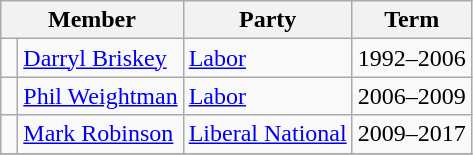<table class="wikitable">
<tr>
<th colspan="2">Member</th>
<th>Party</th>
<th>Term</th>
</tr>
<tr>
<td> </td>
<td><a href='#'>Darryl Briskey</a></td>
<td><a href='#'>Labor</a></td>
<td>1992–2006</td>
</tr>
<tr>
<td> </td>
<td><a href='#'>Phil Weightman</a></td>
<td><a href='#'>Labor</a></td>
<td>2006–2009</td>
</tr>
<tr>
<td> </td>
<td><a href='#'>Mark Robinson</a></td>
<td><a href='#'>Liberal National</a></td>
<td>2009–2017</td>
</tr>
<tr>
</tr>
</table>
